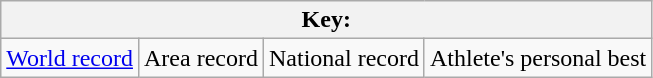<table class="wikitable">
<tr>
<th colspan=4>Key:</th>
</tr>
<tr>
<td><a href='#'>World record</a></td>
<td>Area record</td>
<td>National record</td>
<td>Athlete's personal best</td>
</tr>
</table>
